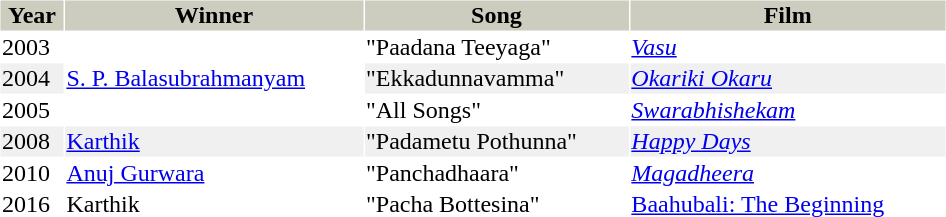<table cellspacing="1" cellpadding="1" border="0" style="width:50%;">
<tr style="background:#ccccbf;">
<th>Year</th>
<th>Winner</th>
<th>Song</th>
<th>Film</th>
</tr>
<tr>
<td>2003</td>
<td rowspan="3"><a href='#'>S. P. Balasubrahmanyam</a></td>
<td>"Paadana Teeyaga"</td>
<td><em><a href='#'>Vasu</a></em></td>
</tr>
<tr style="background:#f0f0f0;">
<td>2004</td>
<td>"Ekkadunnavamma"</td>
<td><em><a href='#'>Okariki Okaru</a></em></td>
</tr>
<tr>
<td>2005</td>
<td>"All Songs"</td>
<td><em><a href='#'>Swarabhishekam</a></em></td>
</tr>
<tr style="background:#f0f0f0;">
<td>2008</td>
<td><a href='#'>Karthik</a></td>
<td>"Padametu Pothunna"</td>
<td><em><a href='#'>Happy Days</a></em></td>
</tr>
<tr>
<td>2010</td>
<td><a href='#'>Anuj Gurwara</a></td>
<td>"Panchadhaara"</td>
<td><em><a href='#'>Magadheera</a></em></td>
</tr>
<tr>
<td>2016</td>
<td>Karthik</td>
<td>"Pacha Bottesina"</td>
<td><a href='#'>Baahubali: The Beginning</a></td>
</tr>
</table>
